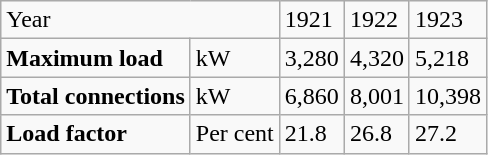<table class="wikitable">
<tr>
<td colspan="2">Year</td>
<td>1921</td>
<td>1922</td>
<td>1923</td>
</tr>
<tr>
<td><strong>Maximum  load</strong></td>
<td>kW</td>
<td>3,280</td>
<td>4,320</td>
<td>5,218</td>
</tr>
<tr>
<td><strong>Total  connections</strong></td>
<td>kW</td>
<td>6,860</td>
<td>8,001</td>
<td>10,398</td>
</tr>
<tr>
<td><strong>Load  factor</strong></td>
<td>Per cent</td>
<td>21.8</td>
<td>26.8</td>
<td>27.2</td>
</tr>
</table>
